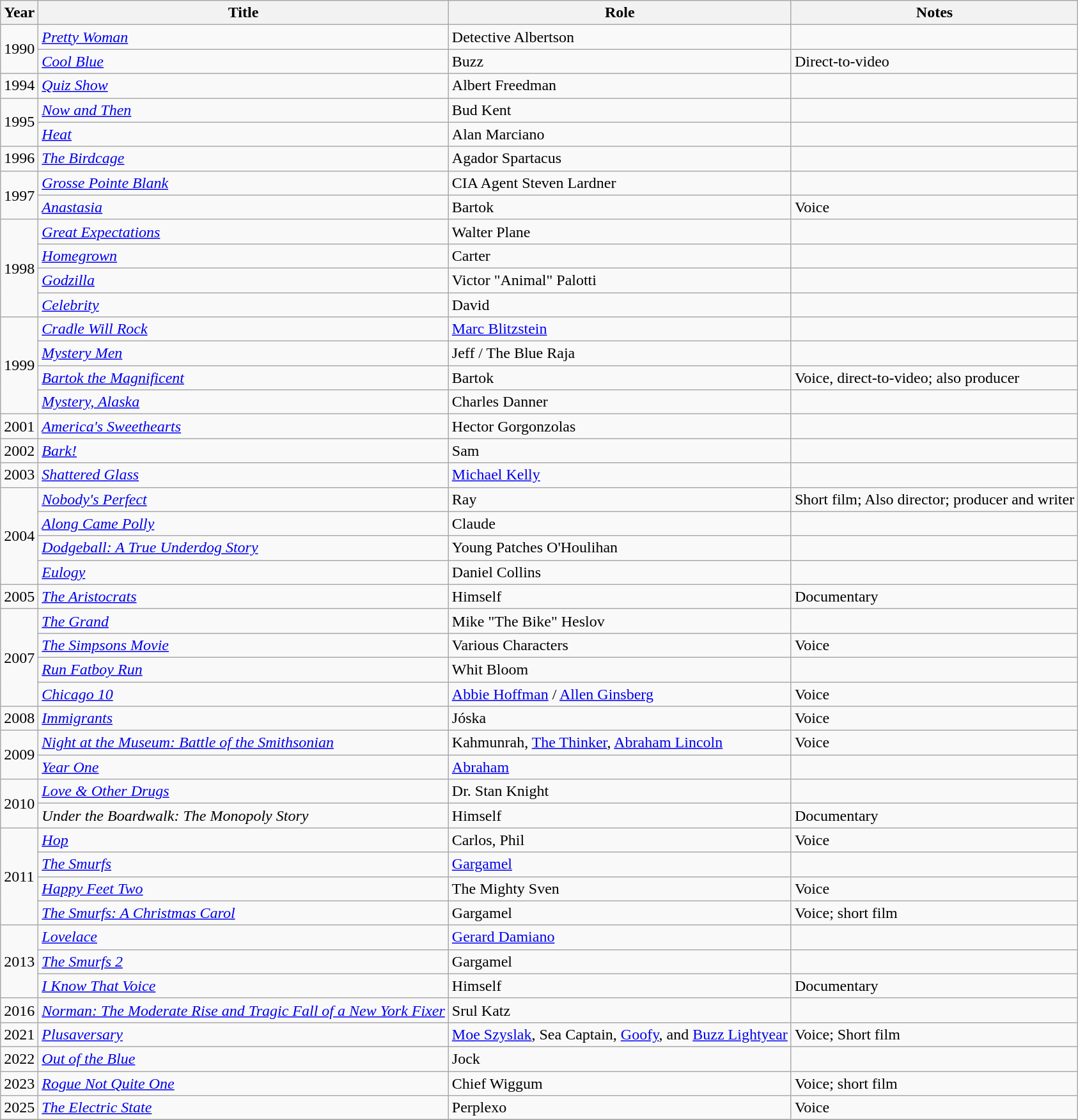<table class="wikitable sortable">
<tr>
<th>Year</th>
<th>Title</th>
<th>Role</th>
<th>Notes</th>
</tr>
<tr>
<td rowspan="2">1990</td>
<td><em><a href='#'>Pretty Woman</a></em></td>
<td>Detective Albertson</td>
<td></td>
</tr>
<tr>
<td><em><a href='#'>Cool Blue</a></em></td>
<td>Buzz</td>
<td>Direct-to-video</td>
</tr>
<tr>
<td>1994</td>
<td><em><a href='#'>Quiz Show</a></em></td>
<td>Albert Freedman</td>
<td></td>
</tr>
<tr>
<td rowspan="2">1995</td>
<td><em><a href='#'>Now and Then</a></em></td>
<td>Bud Kent</td>
<td></td>
</tr>
<tr>
<td><em><a href='#'>Heat</a></em></td>
<td>Alan Marciano</td>
<td></td>
</tr>
<tr>
<td>1996</td>
<td><em><a href='#'>The Birdcage</a></em></td>
<td>Agador Spartacus</td>
<td></td>
</tr>
<tr>
<td rowspan="2">1997</td>
<td><em><a href='#'>Grosse Pointe Blank</a></em></td>
<td>CIA Agent Steven Lardner</td>
<td></td>
</tr>
<tr>
<td><em><a href='#'>Anastasia</a></em></td>
<td>Bartok</td>
<td>Voice</td>
</tr>
<tr>
<td rowspan="4">1998</td>
<td><em><a href='#'>Great Expectations</a></em></td>
<td>Walter Plane</td>
<td></td>
</tr>
<tr>
<td><em><a href='#'>Homegrown</a></em></td>
<td>Carter</td>
<td></td>
</tr>
<tr>
<td><em><a href='#'>Godzilla</a></em></td>
<td>Victor "Animal" Palotti</td>
<td></td>
</tr>
<tr>
<td><em><a href='#'>Celebrity</a></em></td>
<td>David</td>
<td></td>
</tr>
<tr>
<td rowspan="4">1999</td>
<td><em><a href='#'>Cradle Will Rock</a></em></td>
<td><a href='#'>Marc Blitzstein</a></td>
<td></td>
</tr>
<tr>
<td><em><a href='#'>Mystery Men</a></em></td>
<td>Jeff / The Blue Raja</td>
<td></td>
</tr>
<tr>
<td><em><a href='#'>Bartok the Magnificent</a></em></td>
<td>Bartok</td>
<td>Voice, direct-to-video; also producer</td>
</tr>
<tr>
<td><em><a href='#'>Mystery, Alaska</a></em></td>
<td>Charles Danner</td>
<td></td>
</tr>
<tr>
<td>2001</td>
<td><em><a href='#'>America's Sweethearts</a></em></td>
<td>Hector Gorgonzolas</td>
<td></td>
</tr>
<tr>
<td>2002</td>
<td><em><a href='#'>Bark!</a></em></td>
<td>Sam</td>
<td></td>
</tr>
<tr>
<td>2003</td>
<td><em><a href='#'>Shattered Glass</a></em></td>
<td><a href='#'>Michael Kelly</a></td>
<td></td>
</tr>
<tr>
<td rowspan="4">2004</td>
<td><em><a href='#'>Nobody's Perfect</a></em></td>
<td>Ray</td>
<td>Short film; Also director; producer and writer</td>
</tr>
<tr>
<td><em><a href='#'>Along Came Polly</a></em></td>
<td>Claude</td>
<td></td>
</tr>
<tr>
<td><em><a href='#'>Dodgeball: A True Underdog Story</a></em></td>
<td>Young Patches O'Houlihan</td>
<td></td>
</tr>
<tr>
<td><em><a href='#'>Eulogy</a></em></td>
<td>Daniel Collins</td>
<td></td>
</tr>
<tr>
<td>2005</td>
<td><em><a href='#'>The Aristocrats</a></em></td>
<td>Himself</td>
<td>Documentary</td>
</tr>
<tr>
<td rowspan="4">2007</td>
<td><em><a href='#'>The Grand</a></em></td>
<td>Mike "The Bike" Heslov</td>
<td></td>
</tr>
<tr>
<td><em><a href='#'>The Simpsons Movie</a></em></td>
<td>Various Characters</td>
<td>Voice</td>
</tr>
<tr>
<td><em><a href='#'>Run Fatboy Run</a></em></td>
<td>Whit Bloom</td>
<td></td>
</tr>
<tr>
<td><em><a href='#'>Chicago 10</a></em></td>
<td><a href='#'>Abbie Hoffman</a> / <a href='#'>Allen Ginsberg</a></td>
<td>Voice</td>
</tr>
<tr>
<td>2008</td>
<td><em><a href='#'>Immigrants</a></em></td>
<td>Jóska</td>
<td>Voice</td>
</tr>
<tr>
<td rowspan="2">2009</td>
<td><em><a href='#'>Night at the Museum: Battle of the Smithsonian</a></em></td>
<td>Kahmunrah, <a href='#'>The Thinker</a>, <a href='#'>Abraham Lincoln</a></td>
<td>Voice</td>
</tr>
<tr>
<td><em><a href='#'>Year One</a></em></td>
<td><a href='#'>Abraham</a></td>
<td></td>
</tr>
<tr>
<td rowspan="2">2010</td>
<td><em><a href='#'>Love & Other Drugs</a></em></td>
<td>Dr. Stan Knight</td>
<td></td>
</tr>
<tr>
<td><em>Under the Boardwalk: The Monopoly Story</em></td>
<td>Himself</td>
<td>Documentary</td>
</tr>
<tr>
<td rowspan="4">2011</td>
<td><em><a href='#'>Hop</a></em></td>
<td>Carlos, Phil</td>
<td>Voice</td>
</tr>
<tr>
<td><em><a href='#'>The Smurfs</a></em></td>
<td><a href='#'>Gargamel</a></td>
<td></td>
</tr>
<tr>
<td><em><a href='#'>Happy Feet Two</a></em></td>
<td>The Mighty Sven</td>
<td>Voice</td>
</tr>
<tr>
<td><em><a href='#'>The Smurfs: A Christmas Carol</a></em></td>
<td>Gargamel</td>
<td>Voice; short film</td>
</tr>
<tr>
<td rowspan="3">2013</td>
<td><em><a href='#'>Lovelace</a></em></td>
<td><a href='#'>Gerard Damiano</a></td>
<td></td>
</tr>
<tr>
<td><em><a href='#'>The Smurfs 2</a></em></td>
<td>Gargamel</td>
<td></td>
</tr>
<tr>
<td><em><a href='#'>I Know That Voice</a></em></td>
<td>Himself</td>
<td>Documentary</td>
</tr>
<tr>
<td>2016</td>
<td><em><a href='#'>Norman: The Moderate Rise and Tragic Fall of a New York Fixer</a></em></td>
<td>Srul Katz</td>
<td></td>
</tr>
<tr>
<td>2021</td>
<td><em><a href='#'>Plusaversary</a></em></td>
<td><a href='#'>Moe Szyslak</a>, Sea Captain, <a href='#'>Goofy</a>, and <a href='#'>Buzz Lightyear</a></td>
<td>Voice; Short film</td>
</tr>
<tr>
<td>2022</td>
<td><em><a href='#'>Out of the Blue</a></em></td>
<td>Jock</td>
<td></td>
</tr>
<tr>
<td>2023</td>
<td><em><a href='#'>Rogue Not Quite One</a></em></td>
<td>Chief Wiggum</td>
<td>Voice; short film</td>
</tr>
<tr>
<td>2025</td>
<td><em><a href='#'>The Electric State</a></em></td>
<td>Perplexo</td>
<td>Voice</td>
</tr>
<tr>
</tr>
</table>
